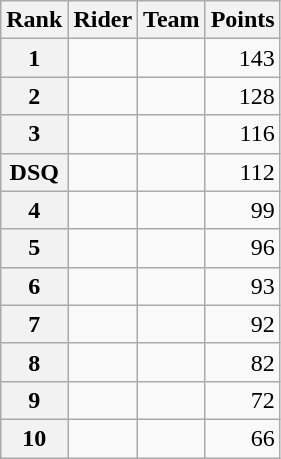<table class="wikitable">
<tr>
<th scope="col">Rank</th>
<th scope="col">Rider</th>
<th scope="col">Team</th>
<th scope="col">Points</th>
</tr>
<tr>
<th scope="row">1</th>
<td> </td>
<td></td>
<td align=right>143</td>
</tr>
<tr>
<th scope="row">2</th>
<td></td>
<td></td>
<td align=right>128</td>
</tr>
<tr>
<th scope="row">3</th>
<td>  </td>
<td></td>
<td align=right>116</td>
</tr>
<tr>
<th scope="row">DSQ</th>
<td><s></s></td>
<td></td>
<td align=right>112</td>
</tr>
<tr>
<th scope="row">4</th>
<td></td>
<td></td>
<td align=right>99</td>
</tr>
<tr>
<th scope="row">5</th>
<td></td>
<td></td>
<td align=right>96</td>
</tr>
<tr>
<th scope="row">6</th>
<td></td>
<td></td>
<td align=right>93</td>
</tr>
<tr>
<th scope="row">7</th>
<td></td>
<td></td>
<td align=right>92</td>
</tr>
<tr>
<th scope="row">8</th>
<td></td>
<td></td>
<td align=right>82</td>
</tr>
<tr>
<th scope="row">9</th>
<td></td>
<td></td>
<td align=right>72</td>
</tr>
<tr>
<th scope="row">10</th>
<td></td>
<td></td>
<td align=right>66</td>
</tr>
</table>
